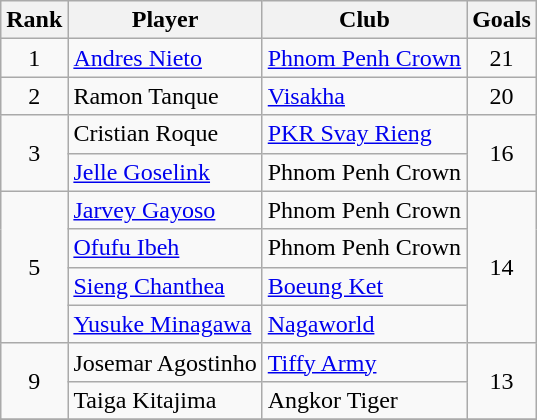<table class="wikitable" style="text-align:center">
<tr>
<th>Rank</th>
<th>Player</th>
<th>Club</th>
<th>Goals</th>
</tr>
<tr>
<td>1</td>
<td align=left> <a href='#'>Andres Nieto</a></td>
<td align=left><a href='#'>Phnom Penh Crown</a></td>
<td>21</td>
</tr>
<tr>
<td>2</td>
<td align=left> Ramon Tanque</td>
<td align=left><a href='#'>Visakha</a></td>
<td>20</td>
</tr>
<tr>
<td rowspan="2">3</td>
<td align=left> Cristian Roque</td>
<td align=left><a href='#'>PKR Svay Rieng</a></td>
<td rowspan="2">16</td>
</tr>
<tr>
<td align=left> <a href='#'>Jelle Goselink</a></td>
<td align=left>Phnom Penh Crown</td>
</tr>
<tr>
<td rowspan="4">5</td>
<td align=left> <a href='#'>Jarvey Gayoso</a></td>
<td align=left>Phnom Penh Crown</td>
<td rowspan="4">14</td>
</tr>
<tr>
<td align=left> <a href='#'>Ofufu Ibeh</a></td>
<td align=left>Phnom Penh Crown</td>
</tr>
<tr>
<td align=left> <a href='#'>Sieng Chanthea</a></td>
<td align=left><a href='#'>Boeung Ket</a></td>
</tr>
<tr>
<td align=left> <a href='#'>Yusuke Minagawa</a></td>
<td align=left><a href='#'>Nagaworld</a></td>
</tr>
<tr>
<td rowspan="2">9</td>
<td align=left> Josemar Agostinho</td>
<td align=left><a href='#'>Tiffy Army</a></td>
<td rowspan="2">13</td>
</tr>
<tr>
<td align=left> Taiga Kitajima</td>
<td align=left>Angkor Tiger</td>
</tr>
<tr>
</tr>
</table>
